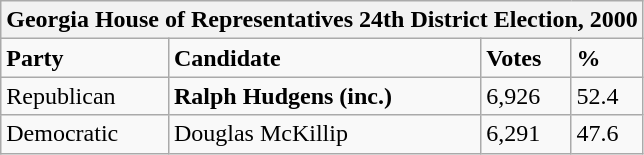<table class="wikitable">
<tr>
<th colspan="4">Georgia House of Representatives 24th District Election, 2000</th>
</tr>
<tr>
<td><strong>Party</strong></td>
<td><strong>Candidate</strong></td>
<td><strong>Votes</strong></td>
<td><strong>%</strong></td>
</tr>
<tr>
<td>Republican</td>
<td><strong>Ralph Hudgens (inc.)</strong></td>
<td>6,926</td>
<td>52.4</td>
</tr>
<tr>
<td>Democratic</td>
<td>Douglas McKillip</td>
<td>6,291</td>
<td>47.6</td>
</tr>
</table>
